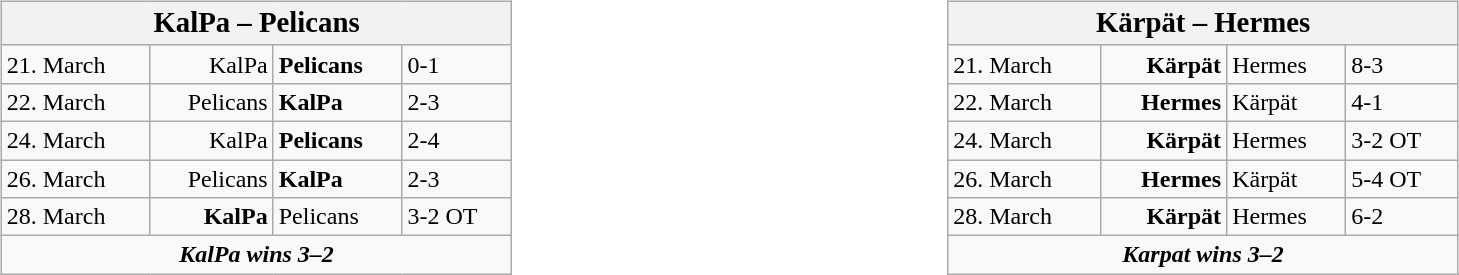<table width="100%">
<tr>
<td valign="top" width="50%" align="left"><br><table class="wikitable">
<tr>
<th width="333" align="center" bgcolor="#DDDDDD" colspan="4"><big>KalPa – Pelicans</big></th>
</tr>
<tr>
<td>21. March</td>
<td align="right">KalPa</td>
<td><strong>Pelicans</strong></td>
<td>0-1</td>
</tr>
<tr>
<td>22. March</td>
<td align="right">Pelicans</td>
<td><strong>KalPa</strong></td>
<td>2-3</td>
</tr>
<tr>
<td>24. March</td>
<td align="right">KalPa</td>
<td><strong>Pelicans</strong></td>
<td>2-4</td>
</tr>
<tr>
<td>26. March</td>
<td align="right">Pelicans</td>
<td><strong>KalPa</strong></td>
<td>2-3</td>
</tr>
<tr>
<td>28. March</td>
<td align="right"><strong>KalPa</strong></td>
<td>Pelicans</td>
<td>3-2 OT</td>
</tr>
<tr align="center">
<td colspan="4"><strong><em>KalPa wins 3–2</em></strong></td>
</tr>
</table>
</td>
<td valign="top" width="50%" align="left"><br><table class="wikitable">
<tr>
<th width="333" align="center" bgcolor="#DDDDDD" colspan="4"><big>Kärpät – Hermes</big></th>
</tr>
<tr>
<td>21. March</td>
<td align="right"><strong>Kärpät</strong></td>
<td>Hermes</td>
<td>8-3</td>
</tr>
<tr>
<td>22. March</td>
<td align="right"><strong>Hermes</strong></td>
<td>Kärpät</td>
<td>4-1</td>
</tr>
<tr>
<td>24. March</td>
<td align="right"><strong>Kärpät</strong></td>
<td>Hermes</td>
<td>3-2 OT</td>
</tr>
<tr>
<td>26. March</td>
<td align="right"><strong>Hermes</strong></td>
<td>Kärpät</td>
<td>5-4 OT</td>
</tr>
<tr>
<td>28. March</td>
<td align="right"><strong>Kärpät</strong></td>
<td>Hermes</td>
<td>6-2</td>
</tr>
<tr align="center">
<td colspan="4"><strong><em>Karpat wins 3–2</em></strong></td>
</tr>
</table>
</td>
</tr>
</table>
